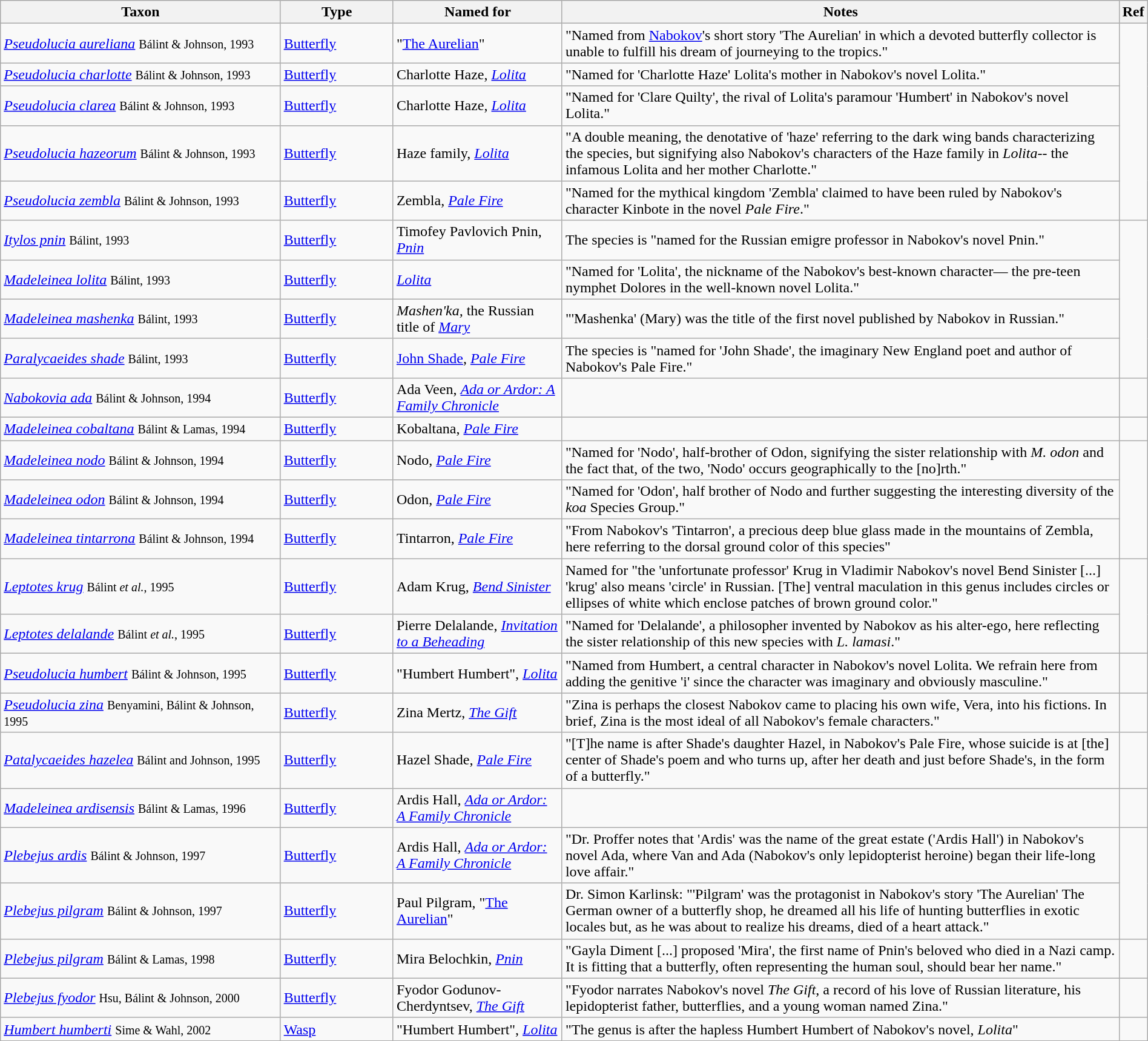<table class="wikitable sortable" width="100%">
<tr>
<th style="width:25%;">Taxon</th>
<th style="width:10%;">Type</th>
<th style="width:15%;">Named for</th>
<th style="width:50%;">Notes</th>
<th class="unsortable">Ref</th>
</tr>
<tr>
<td><em><a href='#'>Pseudolucia aureliana</a></em> <small>Bálint & Johnson, 1993</small></td>
<td><a href='#'>Butterfly</a></td>
<td>"<a href='#'>The Aurelian</a>"</td>
<td>"Named from <a href='#'>Nabokov</a>'s short story 'The Aurelian' in which a devoted butterfly collector is unable to fulfill his dream of journeying to the tropics."</td>
<td rowspan="5"></td>
</tr>
<tr>
<td><em><a href='#'>Pseudolucia charlotte</a></em> <small>Bálint & Johnson, 1993</small></td>
<td><a href='#'>Butterfly</a></td>
<td>Charlotte Haze, <em><a href='#'>Lolita</a></em></td>
<td>"Named for 'Charlotte Haze' Lolita's mother in Nabokov's novel Lolita."</td>
</tr>
<tr>
<td><em><a href='#'>Pseudolucia clarea</a></em> <small>Bálint & Johnson, 1993</small></td>
<td><a href='#'>Butterfly</a></td>
<td>Charlotte Haze, <em><a href='#'>Lolita</a></em></td>
<td>"Named for 'Clare Quilty', the rival of Lolita's paramour 'Humbert' in Nabokov's novel Lolita."</td>
</tr>
<tr>
<td><em><a href='#'>Pseudolucia hazeorum</a></em> <small>Bálint & Johnson, 1993</small></td>
<td><a href='#'>Butterfly</a></td>
<td>Haze family, <em><a href='#'>Lolita</a></em></td>
<td>"A double meaning, the denotative of 'haze' referring to the dark wing bands characterizing the species, but signifying also Nabokov's characters of the Haze family in <em>Lolita</em>-- the infamous Lolita and her mother Charlotte."</td>
</tr>
<tr>
<td><em><a href='#'>Pseudolucia zembla</a></em> <small>Bálint & Johnson, 1993</small></td>
<td><a href='#'>Butterfly</a></td>
<td>Zembla, <em><a href='#'>Pale Fire</a></em></td>
<td>"Named for the mythical kingdom 'Zembla' claimed to have been ruled by Nabokov's character Kinbote in the novel <em>Pale Fire</em>."</td>
</tr>
<tr>
<td><em><a href='#'>Itylos pnin</a></em> <small>Bálint, 1993</small></td>
<td><a href='#'>Butterfly</a></td>
<td>Timofey Pavlovich Pnin, <em><a href='#'>Pnin</a></em></td>
<td>The species is "named for the Russian emigre professor in Nabokov's novel Pnin."</td>
<td rowspan="4"></td>
</tr>
<tr>
<td><em><a href='#'>Madeleinea lolita</a></em> <small>Bálint, 1993</small></td>
<td><a href='#'>Butterfly</a></td>
<td><em><a href='#'>Lolita</a></em></td>
<td>"Named for 'Lolita', the nickname of the Nabokov's best-known character— the pre-teen nymphet Dolores in the well-known novel Lolita."</td>
</tr>
<tr>
<td><em><a href='#'>Madeleinea mashenka</a></em> <small>Bálint, 1993</small></td>
<td><a href='#'>Butterfly</a></td>
<td><em>Mashen'ka,</em> the Russian title of <em><a href='#'>Mary</a></em></td>
<td>"'Mashenka' (Mary) was the title of the first novel published by Nabokov in Russian."</td>
</tr>
<tr>
<td><em><a href='#'>Paralycaeides shade</a></em> <small>Bálint, 1993</small></td>
<td><a href='#'>Butterfly</a></td>
<td><a href='#'>John Shade</a>, <em><a href='#'>Pale Fire</a></em></td>
<td>The species is "named for 'John Shade', the imaginary New England poet and author of Nabokov's Pale Fire."</td>
</tr>
<tr>
<td><em><a href='#'>Nabokovia ada</a></em> <small>Bálint & Johnson, 1994</small></td>
<td><a href='#'>Butterfly</a></td>
<td>Ada Veen, <em><a href='#'>Ada or Ardor: A Family Chronicle</a></em></td>
<td></td>
<td></td>
</tr>
<tr>
<td><em><a href='#'>Madeleinea cobaltana</a></em> <small>Bálint & Lamas, 1994</small></td>
<td><a href='#'>Butterfly</a></td>
<td>Kobaltana, <em><a href='#'>Pale Fire</a></em></td>
<td></td>
<td></td>
</tr>
<tr>
<td><em><a href='#'>Madeleinea nodo</a></em> <small>Bálint & Johnson, 1994</small></td>
<td><a href='#'>Butterfly</a></td>
<td>Nodo, <em><a href='#'>Pale Fire</a></em></td>
<td>"Named for 'Nodo', half-brother of Odon, signifying the sister relationship with <em>M. odon</em> and the fact that, of the two, 'Nodo' occurs geographically to the [no]rth."</td>
<td rowspan="3"></td>
</tr>
<tr>
<td><em><a href='#'>Madeleinea odon</a></em> <small>Bálint & Johnson, 1994</small></td>
<td><a href='#'>Butterfly</a></td>
<td>Odon, <em><a href='#'>Pale Fire</a></em></td>
<td>"Named for 'Odon', half brother of Nodo and further suggesting the interesting diversity of the <em>koa</em> Species Group."</td>
</tr>
<tr>
<td><em><a href='#'>Madeleinea tintarrona</a></em> <small>Bálint & Johnson, 1994</small></td>
<td><a href='#'>Butterfly</a></td>
<td>Tintarron, <em><a href='#'>Pale Fire</a></em></td>
<td>"From Nabokov's 'Tintarron', a precious deep blue glass made in the mountains of Zembla, here referring to the dorsal ground color of this species"</td>
</tr>
<tr>
<td><em><a href='#'>Leptotes krug</a></em> <small>Bálint <em>et al.</em>, 1995</small></td>
<td><a href='#'>Butterfly</a></td>
<td>Adam Krug, <em><a href='#'>Bend Sinister</a></em></td>
<td>Named for "the 'unfortunate professor' Krug in Vladimir Nabokov's novel Bend Sinister [...] 'krug' also means 'circle' in Russian. [The] ventral maculation in this genus includes circles or ellipses of white which enclose patches of brown ground color."</td>
<td rowspan="2"></td>
</tr>
<tr>
<td><em><a href='#'>Leptotes delalande</a></em> <small>Bálint <em>et al.</em>, 1995</small></td>
<td><a href='#'>Butterfly</a></td>
<td>Pierre Delalande, <em><a href='#'>Invitation to a Beheading</a></em></td>
<td>"Named for 'Delalande', a philosopher invented by Nabokov as his alter-ego, here reflecting the sister relationship of this new species with <em>L. lamasi</em>."</td>
</tr>
<tr>
<td><em><a href='#'>Pseudolucia humbert</a></em> <small>Bálint & Johnson, 1995</small></td>
<td><a href='#'>Butterfly</a></td>
<td>"Humbert Humbert", <em><a href='#'>Lolita</a></em></td>
<td>"Named from Humbert, a central character in Nabokov's novel Lolita. We refrain here from adding the genitive 'i' since the character was imaginary and obviously masculine."</td>
<td></td>
</tr>
<tr>
<td><em><a href='#'>Pseudolucia zina</a></em> <small>Benyamini, Bálint & Johnson, 1995</small></td>
<td><a href='#'>Butterfly</a></td>
<td>Zina Mertz, <a href='#'><em>The Gift</em></a></td>
<td>"Zina is perhaps the closest Nabokov came to placing his own wife, Vera, into his fictions. In brief, Zina is the most ideal of all Nabokov's female characters."</td>
<td></td>
</tr>
<tr>
<td><em><a href='#'>Patalycaeides hazelea</a></em> <small>Bálint and Johnson, 1995</small></td>
<td><a href='#'>Butterfly</a></td>
<td>Hazel Shade, <em><a href='#'>Pale Fire</a></em></td>
<td>"[T]he name is after Shade's daughter Hazel, in Nabokov's Pale Fire, whose suicide is at [the] center of Shade's poem and who turns up, after her death and just before Shade's, in the form of a butterfly."</td>
<td></td>
</tr>
<tr>
<td><em><a href='#'>Madeleinea ardisensis</a></em> <small>Bálint & Lamas, 1996</small></td>
<td><a href='#'>Butterfly</a></td>
<td>Ardis Hall, <em><a href='#'>Ada or Ardor: A Family Chronicle</a></em></td>
<td></td>
<td></td>
</tr>
<tr>
<td><em><a href='#'>Plebejus ardis</a></em> <small>Bálint & Johnson, 1997</small></td>
<td><a href='#'>Butterfly</a></td>
<td>Ardis Hall, <em><a href='#'>Ada or Ardor: A Family Chronicle</a></em></td>
<td>"Dr. Proffer notes that 'Ardis' was the name of the great estate ('Ardis Hall') in Nabokov's novel Ada, where Van and Ada (Nabokov's only lepidopterist heroine) began their life-long love affair."</td>
<td rowspan="2"></td>
</tr>
<tr>
<td><em><a href='#'>Plebejus pilgram</a></em> <small>Bálint & Johnson, 1997</small></td>
<td><a href='#'>Butterfly</a></td>
<td>Paul Pilgram, "<a href='#'>The Aurelian</a>"</td>
<td>Dr. Simon Karlinsk: "'Pilgram' was the protagonist in Nabokov's story 'The Aurelian' The German owner of a butterfly shop, he dreamed all his life of hunting butterflies in exotic locales but, as he was about to realize his dreams, died of a heart attack."</td>
</tr>
<tr>
<td><em><a href='#'>Plebejus pilgram</a></em> <small>Bálint & Lamas, 1998</small></td>
<td><a href='#'>Butterfly</a></td>
<td>Mira Belochkin, <em><a href='#'>Pnin</a></em></td>
<td>"Gayla Diment [...] proposed 'Mira', the first name of Pnin's beloved who died in a Nazi camp. It is fitting that a butterfly, often representing the human soul, should bear her name."</td>
<td></td>
</tr>
<tr>
<td><em><a href='#'>Plebejus fyodor</a></em> <small>Hsu, Bálint & Johnson, 2000</small></td>
<td><a href='#'>Butterfly</a></td>
<td>Fyodor Godunov-Cherdyntsev, <em><a href='#'>The Gift</a></em></td>
<td>"Fyodor narrates Nabokov's novel <em>The Gift</em>, a record of his love of Russian literature, his lepidopterist father, butterflies, and a young woman named Zina."</td>
<td></td>
</tr>
<tr>
<td><em><a href='#'>Humbert humberti</a></em> <small>Sime & Wahl, 2002</small></td>
<td><a href='#'>Wasp</a></td>
<td>"Humbert Humbert", <em><a href='#'>Lolita</a></em></td>
<td>"The genus is after the hapless Humbert Humbert of Nabokov's novel, <em>Lolita</em>"</td>
<td></td>
</tr>
</table>
